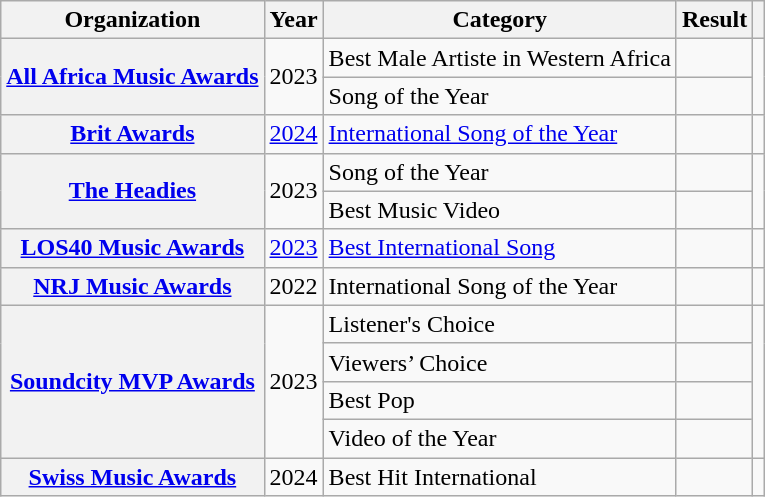<table class="wikitable sortable plainrowheaders" style="border:none; margin:0;">
<tr>
<th scope="col">Organization</th>
<th scope="col">Year</th>
<th scope="col">Category</th>
<th scope="col">Result</th>
<th class="unsortable" scope="col"></th>
</tr>
<tr>
<th scope="row" rowspan="2"><a href='#'>All Africa Music Awards</a></th>
<td rowspan="2">2023</td>
<td>Best Male Artiste in Western Africa</td>
<td></td>
<td style="text-align:center;" rowspan="2"></td>
</tr>
<tr>
<td>Song of the Year</td>
<td></td>
</tr>
<tr>
<th scope="row"><a href='#'>Brit Awards</a></th>
<td><a href='#'>2024</a></td>
<td><a href='#'>International Song of the Year</a></td>
<td></td>
<td style="text-align:center;"></td>
</tr>
<tr>
<th scope="row" rowspan="2"><a href='#'>The Headies</a></th>
<td rowspan="2">2023</td>
<td>Song of the Year</td>
<td></td>
<td style="text-align:center;" rowspan="2"></td>
</tr>
<tr>
<td>Best Music Video</td>
<td></td>
</tr>
<tr>
<th scope="row"><a href='#'>LOS40 Music Awards</a></th>
<td><a href='#'>2023</a></td>
<td><a href='#'>Best International Song</a></td>
<td></td>
<td style="text-align:center;"></td>
</tr>
<tr>
<th scope="row"><a href='#'>NRJ Music Awards</a></th>
<td>2022</td>
<td>International Song of the Year</td>
<td></td>
<td style="text-align:center;"></td>
</tr>
<tr>
<th scope="row" rowspan="4"><a href='#'>Soundcity MVP Awards</a></th>
<td rowspan="4">2023</td>
<td>Listener's Choice</td>
<td></td>
<td style="text-align:center;" rowspan="4"></td>
</tr>
<tr>
<td>Viewers’ Choice</td>
<td></td>
</tr>
<tr>
<td>Best Pop</td>
<td></td>
</tr>
<tr>
<td>Video of the Year</td>
<td></td>
</tr>
<tr>
<th scope="row"><a href='#'>Swiss Music Awards</a></th>
<td>2024</td>
<td>Best Hit International</td>
<td></td>
<td style="text-align:center;"></td>
</tr>
</table>
